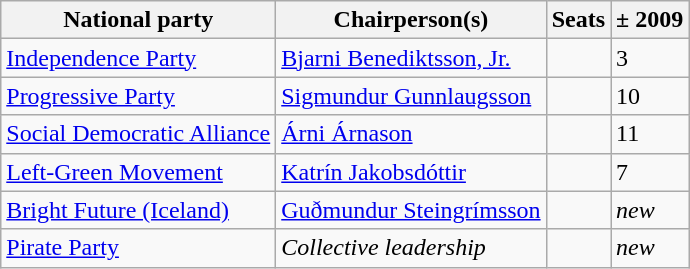<table class="wikitable">
<tr>
<th>National party</th>
<th>Chairperson(s)</th>
<th>Seats</th>
<th>± 2009</th>
</tr>
<tr>
<td> <a href='#'>Independence Party</a></td>
<td><a href='#'>Bjarni Benediktsson, Jr.</a></td>
<td></td>
<td> 3</td>
</tr>
<tr>
<td> <a href='#'>Progressive Party</a></td>
<td><a href='#'>Sigmundur Gunnlaugsson</a></td>
<td></td>
<td> 10</td>
</tr>
<tr>
<td> <a href='#'>Social Democratic Alliance</a></td>
<td><a href='#'>Árni Árnason</a></td>
<td></td>
<td> 11</td>
</tr>
<tr>
<td> <a href='#'>Left-Green Movement</a></td>
<td><a href='#'>Katrín Jakobsdóttir</a></td>
<td></td>
<td> 7</td>
</tr>
<tr>
<td> <a href='#'>Bright Future (Iceland)</a></td>
<td><a href='#'>Guðmundur Steingrímsson</a></td>
<td></td>
<td><em>new</em></td>
</tr>
<tr>
<td> <a href='#'>Pirate Party</a></td>
<td><em>Collective leadership</em></td>
<td></td>
<td><em>new</em></td>
</tr>
</table>
